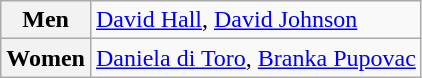<table class="wikitable">
<tr>
<th>Men</th>
<td><a href='#'>David Hall</a>, <a href='#'>David Johnson</a></td>
</tr>
<tr>
<th>Women</th>
<td><a href='#'>Daniela di Toro</a>, <a href='#'>Branka Pupovac</a></td>
</tr>
</table>
